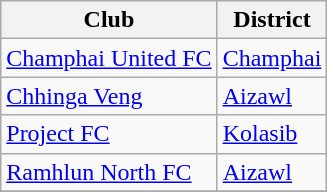<table class="wikitable">
<tr>
<th>Club</th>
<th>District</th>
</tr>
<tr>
<td><a href='#'>Champhai United FC</a></td>
<td><a href='#'>Champhai</a></td>
</tr>
<tr>
<td><a href='#'>Chhinga Veng</a></td>
<td><a href='#'>Aizawl</a></td>
</tr>
<tr>
<td><a href='#'>Project FC</a></td>
<td><a href='#'>Kolasib</a></td>
</tr>
<tr>
<td><a href='#'>Ramhlun North FC</a></td>
<td><a href='#'>Aizawl</a></td>
</tr>
<tr>
</tr>
</table>
